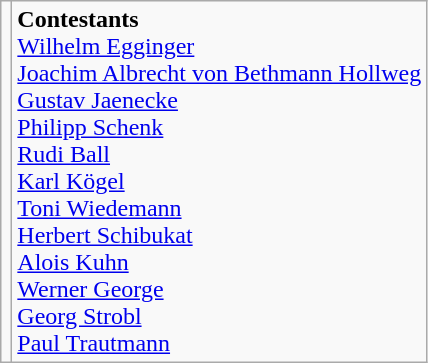<table class="wikitable" style="text-align:center">
<tr>
<td></td>
<td align=left><strong>Contestants</strong><br> <a href='#'>Wilhelm Egginger</a> <br> <a href='#'>Joachim Albrecht von Bethmann Hollweg</a> <br> <a href='#'>Gustav Jaenecke</a> <br> <a href='#'>Philipp Schenk</a> <br> <a href='#'>Rudi Ball</a> <br> <a href='#'>Karl Kögel</a> <br> <a href='#'>Toni Wiedemann</a> <br> <a href='#'>Herbert Schibukat</a> <br> <a href='#'>Alois Kuhn</a> <br> <a href='#'>Werner George</a> <br> <a href='#'>Georg Strobl</a> <br> <a href='#'>Paul Trautmann</a></td>
</tr>
</table>
